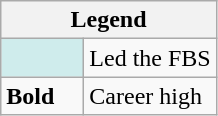<table class="wikitable mw-collapsible">
<tr>
<th colspan="2">Legend</th>
</tr>
<tr>
<td style="background:#cfecec; width:3em;"></td>
<td>Led the FBS</td>
</tr>
<tr>
<td><strong>Bold</strong></td>
<td>Career high</td>
</tr>
</table>
